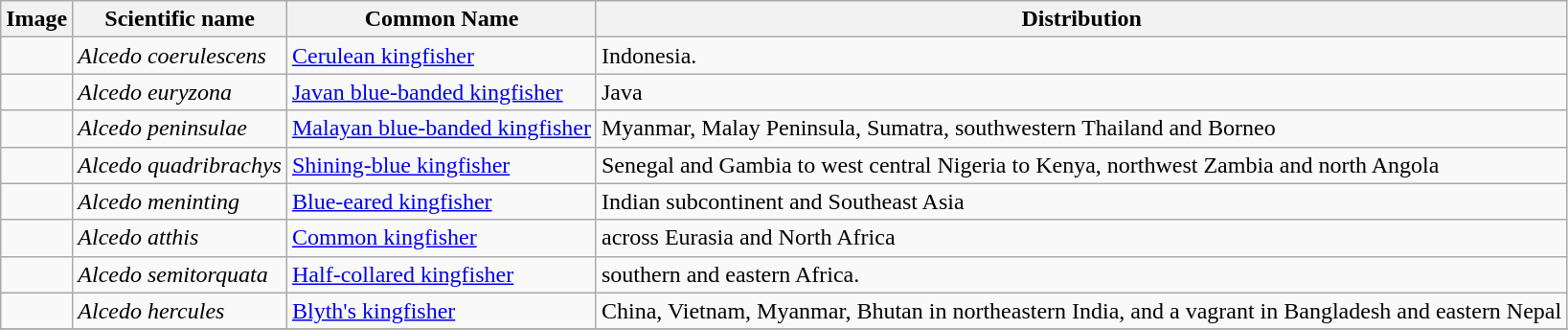<table class="wikitable ">
<tr>
<th>Image</th>
<th>Scientific name</th>
<th>Common Name</th>
<th>Distribution</th>
</tr>
<tr>
<td></td>
<td><em>Alcedo coerulescens</em></td>
<td><a href='#'>Cerulean kingfisher</a></td>
<td>Indonesia.</td>
</tr>
<tr>
<td></td>
<td><em>Alcedo euryzona</em></td>
<td><a href='#'>Javan blue-banded kingfisher</a></td>
<td>Java</td>
</tr>
<tr>
<td></td>
<td><em>Alcedo peninsulae</em></td>
<td><a href='#'>Malayan blue-banded kingfisher</a></td>
<td>Myanmar, Malay Peninsula, Sumatra, southwestern Thailand and Borneo</td>
</tr>
<tr>
<td></td>
<td><em>Alcedo quadribrachys</em></td>
<td><a href='#'>Shining-blue kingfisher</a></td>
<td>Senegal and Gambia to west central Nigeria to Kenya, northwest Zambia and north Angola</td>
</tr>
<tr>
<td></td>
<td><em>Alcedo meninting</em></td>
<td><a href='#'>Blue-eared kingfisher</a></td>
<td>Indian subcontinent and Southeast Asia</td>
</tr>
<tr>
<td></td>
<td><em>Alcedo atthis</em></td>
<td><a href='#'>Common kingfisher</a></td>
<td>across Eurasia and North Africa</td>
</tr>
<tr>
<td></td>
<td><em>Alcedo semitorquata</em></td>
<td><a href='#'>Half-collared kingfisher</a></td>
<td>southern and eastern Africa.</td>
</tr>
<tr>
<td></td>
<td><em>Alcedo hercules</em></td>
<td><a href='#'>Blyth's kingfisher</a></td>
<td>China, Vietnam, Myanmar, Bhutan in northeastern India, and a vagrant in Bangladesh and eastern Nepal</td>
</tr>
<tr>
</tr>
</table>
